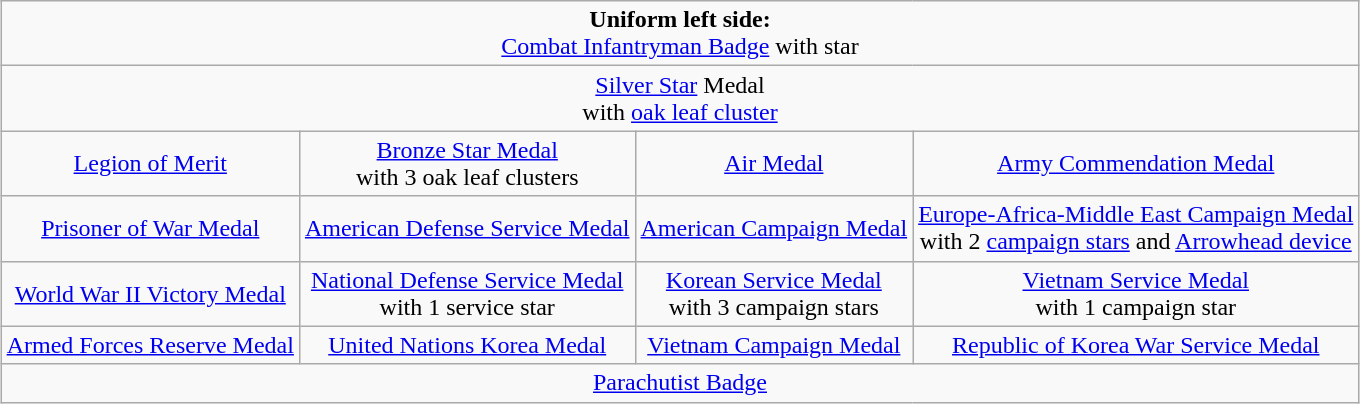<table class="wikitable" style="margin-left: auto; margin-right: auto; text-align: center;">
<tr>
<td colspan="4"><strong>Uniform left side:</strong><br><a href='#'>Combat Infantryman Badge</a> with star</td>
</tr>
<tr>
<td colspan="4"><a href='#'>Silver Star</a> Medal<br>with <a href='#'>oak leaf cluster</a></td>
</tr>
<tr>
<td><a href='#'>Legion of Merit</a></td>
<td><a href='#'>Bronze Star Medal</a><br>with 3 oak leaf clusters</td>
<td><a href='#'>Air Medal</a></td>
<td><a href='#'>Army Commendation Medal</a></td>
</tr>
<tr>
<td><a href='#'>Prisoner of War Medal</a></td>
<td><a href='#'>American Defense Service Medal</a></td>
<td><a href='#'>American Campaign Medal</a></td>
<td><a href='#'>Europe-Africa-Middle East Campaign Medal</a><br>with 2 <a href='#'>campaign stars</a> and <a href='#'>Arrowhead device</a></td>
</tr>
<tr>
<td><a href='#'>World War II Victory Medal</a></td>
<td><a href='#'>National Defense Service Medal</a><br>with 1 service star</td>
<td><a href='#'>Korean Service Medal</a><br>with 3 campaign stars</td>
<td><a href='#'>Vietnam Service Medal</a><br>with 1 campaign star</td>
</tr>
<tr>
<td><a href='#'>Armed Forces Reserve Medal</a></td>
<td><a href='#'>United Nations Korea Medal</a></td>
<td><a href='#'>Vietnam Campaign Medal</a></td>
<td><a href='#'>Republic of Korea War Service Medal</a></td>
</tr>
<tr>
<td colspan="4"><a href='#'>Parachutist Badge</a></td>
</tr>
</table>
